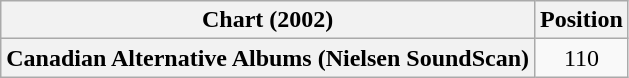<table class="wikitable plainrowheaders">
<tr>
<th scope="col">Chart (2002)</th>
<th scope="col">Position</th>
</tr>
<tr>
<th scope="row">Canadian Alternative Albums (Nielsen SoundScan)</th>
<td align=center>110</td>
</tr>
</table>
